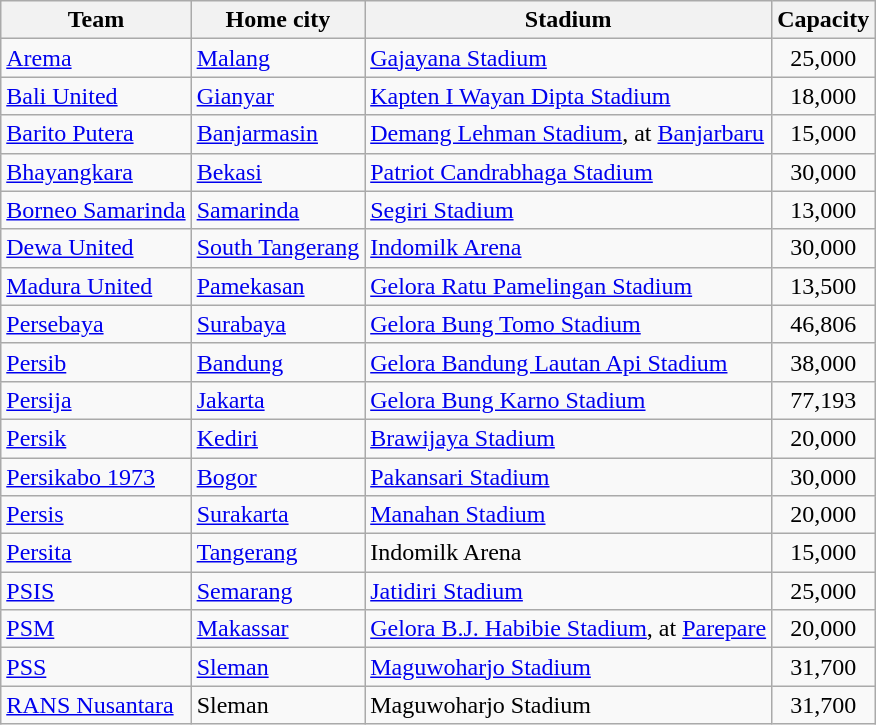<table class="wikitable sortable">
<tr>
<th>Team</th>
<th>Home city</th>
<th>Stadium</th>
<th>Capacity</th>
</tr>
<tr>
<td><a href='#'>Arema</a></td>
<td><a href='#'>Malang</a></td>
<td><a href='#'>Gajayana Stadium</a></td>
<td align="center">25,000</td>
</tr>
<tr>
<td><a href='#'>Bali United</a></td>
<td><a href='#'>Gianyar</a></td>
<td><a href='#'>Kapten I Wayan Dipta Stadium</a></td>
<td align="center">18,000</td>
</tr>
<tr>
<td><a href='#'>Barito Putera</a></td>
<td><a href='#'>Banjarmasin</a></td>
<td><a href='#'>Demang Lehman Stadium</a>, at <a href='#'>Banjarbaru</a></td>
<td align="center">15,000</td>
</tr>
<tr>
<td><a href='#'>Bhayangkara</a></td>
<td><a href='#'>Bekasi</a></td>
<td><a href='#'>Patriot Candrabhaga Stadium</a></td>
<td align="center">30,000</td>
</tr>
<tr>
<td><a href='#'>Borneo Samarinda</a></td>
<td><a href='#'>Samarinda</a></td>
<td><a href='#'>Segiri Stadium</a></td>
<td align="center">13,000</td>
</tr>
<tr>
<td><a href='#'>Dewa United</a></td>
<td><a href='#'>South Tangerang</a></td>
<td><a href='#'>Indomilk Arena</a></td>
<td align="center">30,000</td>
</tr>
<tr>
<td><a href='#'>Madura United</a></td>
<td><a href='#'>Pamekasan</a></td>
<td><a href='#'>Gelora Ratu Pamelingan Stadium</a></td>
<td align="center">13,500</td>
</tr>
<tr>
<td><a href='#'>Persebaya</a></td>
<td><a href='#'>Surabaya</a></td>
<td><a href='#'>Gelora Bung Tomo Stadium</a></td>
<td align="center">46,806</td>
</tr>
<tr>
<td><a href='#'>Persib</a></td>
<td><a href='#'>Bandung</a></td>
<td><a href='#'>Gelora Bandung Lautan Api Stadium</a></td>
<td align="center">38,000</td>
</tr>
<tr>
<td><a href='#'>Persija</a></td>
<td><a href='#'>Jakarta</a></td>
<td><a href='#'>Gelora Bung Karno Stadium</a></td>
<td align="center">77,193</td>
</tr>
<tr>
<td><a href='#'>Persik</a></td>
<td><a href='#'>Kediri</a></td>
<td><a href='#'>Brawijaya Stadium</a></td>
<td align="center">20,000</td>
</tr>
<tr>
<td><a href='#'>Persikabo 1973</a></td>
<td><a href='#'>Bogor</a></td>
<td><a href='#'>Pakansari Stadium</a></td>
<td align="center">30,000</td>
</tr>
<tr>
<td><a href='#'>Persis</a></td>
<td><a href='#'>Surakarta</a></td>
<td><a href='#'>Manahan Stadium</a></td>
<td align="center">20,000</td>
</tr>
<tr>
<td><a href='#'>Persita</a></td>
<td><a href='#'>Tangerang</a></td>
<td>Indomilk Arena</td>
<td align="center">15,000</td>
</tr>
<tr>
<td><a href='#'>PSIS</a></td>
<td><a href='#'>Semarang</a></td>
<td><a href='#'>Jatidiri Stadium</a></td>
<td align="center">25,000</td>
</tr>
<tr>
<td><a href='#'>PSM</a></td>
<td><a href='#'>Makassar</a></td>
<td><a href='#'>Gelora B.J. Habibie Stadium</a>, at <a href='#'>Parepare</a></td>
<td align="center">20,000</td>
</tr>
<tr>
<td><a href='#'>PSS</a></td>
<td><a href='#'>Sleman</a></td>
<td><a href='#'>Maguwoharjo Stadium</a></td>
<td align="center">31,700</td>
</tr>
<tr>
<td><a href='#'>RANS Nusantara</a></td>
<td>Sleman</td>
<td>Maguwoharjo Stadium</td>
<td align="center">31,700</td>
</tr>
</table>
